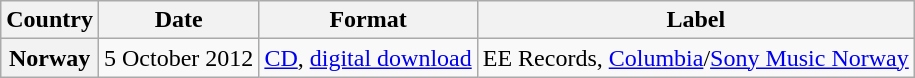<table class="wikitable plainrowheaders">
<tr>
<th scope="col">Country</th>
<th scope="col">Date</th>
<th scope="col">Format</th>
<th scope="col">Label</th>
</tr>
<tr>
<th scope="row">Norway</th>
<td>5 October 2012</td>
<td><a href='#'>CD</a>, <a href='#'>digital download</a></td>
<td>EE Records, <a href='#'>Columbia</a>/<a href='#'>Sony Music Norway</a></td>
</tr>
</table>
